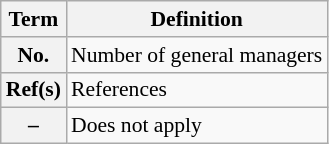<table class="wikitable" style="font-size:90%;">
<tr>
<th scope="col">Term</th>
<th scope="col">Definition</th>
</tr>
<tr>
<th scope="row">No.</th>
<td>Number of general managers</td>
</tr>
<tr>
<th scope="row">Ref(s)</th>
<td>References</td>
</tr>
<tr>
<th scope="row">–</th>
<td>Does not apply<br></td>
</tr>
</table>
